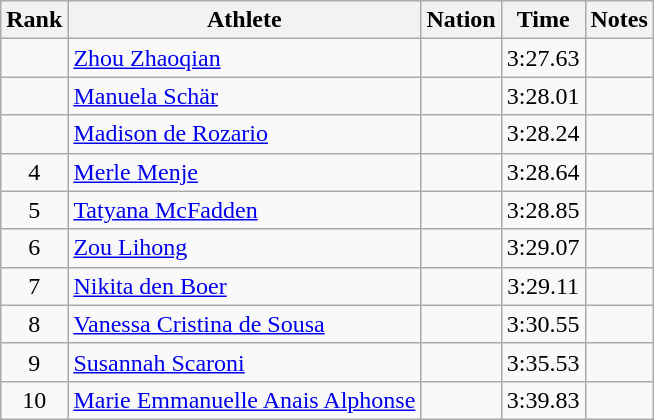<table class="wikitable sortable" style="text-align:center">
<tr>
<th>Rank</th>
<th>Athlete</th>
<th>Nation</th>
<th>Time</th>
<th>Notes</th>
</tr>
<tr>
<td></td>
<td align=left><a href='#'>Zhou Zhaoqian</a></td>
<td align=left></td>
<td>3:27.63</td>
<td></td>
</tr>
<tr>
<td></td>
<td align=left><a href='#'>Manuela Schär</a></td>
<td align=left></td>
<td>3:28.01</td>
<td></td>
</tr>
<tr>
<td></td>
<td align=left><a href='#'>Madison de Rozario</a></td>
<td align=left></td>
<td>3:28.24</td>
<td></td>
</tr>
<tr>
<td>4</td>
<td align=left><a href='#'>Merle Menje</a></td>
<td align=left></td>
<td>3:28.64</td>
<td></td>
</tr>
<tr>
<td>5</td>
<td align=left><a href='#'>Tatyana McFadden</a></td>
<td align=left></td>
<td>3:28.85</td>
<td></td>
</tr>
<tr>
<td>6</td>
<td align=left><a href='#'>Zou Lihong</a></td>
<td align=left></td>
<td>3:29.07</td>
<td></td>
</tr>
<tr>
<td>7</td>
<td align=left><a href='#'>Nikita den Boer</a></td>
<td align=left></td>
<td>3:29.11</td>
<td></td>
</tr>
<tr>
<td>8</td>
<td align=left><a href='#'>Vanessa Cristina de Sousa</a></td>
<td align=left></td>
<td>3:30.55</td>
<td></td>
</tr>
<tr>
<td>9</td>
<td align=left><a href='#'>Susannah Scaroni</a></td>
<td align=left></td>
<td>3:35.53</td>
<td></td>
</tr>
<tr>
<td>10</td>
<td align=left><a href='#'>Marie Emmanuelle Anais Alphonse</a></td>
<td align=left></td>
<td>3:39.83</td>
<td></td>
</tr>
</table>
